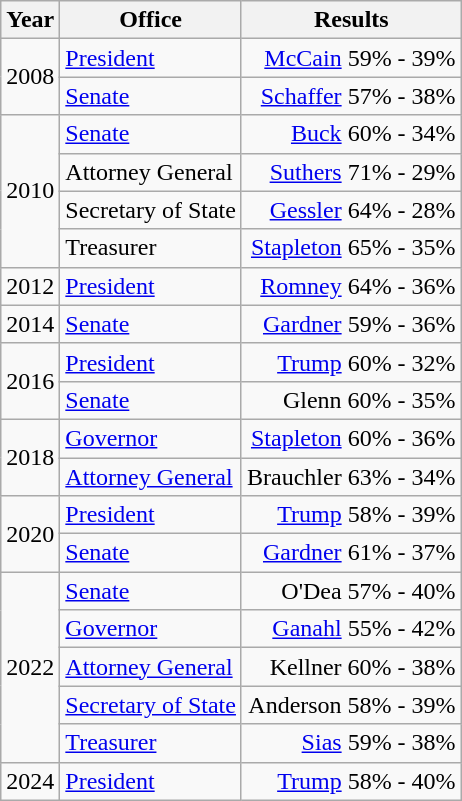<table class=wikitable>
<tr>
<th>Year</th>
<th>Office</th>
<th>Results</th>
</tr>
<tr>
<td rowspan=2>2008</td>
<td><a href='#'>President</a></td>
<td align="right" ><a href='#'>McCain</a> 59% - 39%</td>
</tr>
<tr>
<td><a href='#'>Senate</a></td>
<td align="right" ><a href='#'>Schaffer</a> 57% - 38%</td>
</tr>
<tr>
<td rowspan=4>2010</td>
<td><a href='#'>Senate</a></td>
<td align="right" ><a href='#'>Buck</a> 60% - 34%</td>
</tr>
<tr>
<td>Attorney General</td>
<td align="right" ><a href='#'>Suthers</a> 71% - 29%</td>
</tr>
<tr>
<td>Secretary of State</td>
<td align="right" ><a href='#'>Gessler</a> 64% - 28%</td>
</tr>
<tr>
<td>Treasurer</td>
<td align="right" ><a href='#'>Stapleton</a> 65% - 35%</td>
</tr>
<tr>
<td>2012</td>
<td><a href='#'>President</a></td>
<td align="right" ><a href='#'>Romney</a> 64% - 36%</td>
</tr>
<tr>
<td>2014</td>
<td><a href='#'>Senate</a></td>
<td align="right" ><a href='#'>Gardner</a> 59% - 36%</td>
</tr>
<tr>
<td rowspan=2>2016</td>
<td><a href='#'>President</a></td>
<td align="right" ><a href='#'>Trump</a> 60% - 32%</td>
</tr>
<tr>
<td><a href='#'>Senate</a></td>
<td align="right" >Glenn 60% - 35%</td>
</tr>
<tr>
<td rowspan=2>2018</td>
<td><a href='#'>Governor</a></td>
<td align="right" ><a href='#'>Stapleton</a> 60% - 36%</td>
</tr>
<tr>
<td><a href='#'>Attorney General</a></td>
<td align="right" >Brauchler 63% - 34%</td>
</tr>
<tr>
<td rowspan=2>2020</td>
<td><a href='#'>President</a></td>
<td align="right" ><a href='#'>Trump</a> 58% - 39%</td>
</tr>
<tr>
<td><a href='#'>Senate</a></td>
<td align="right" ><a href='#'>Gardner</a> 61% - 37%</td>
</tr>
<tr>
<td rowspan=5>2022</td>
<td><a href='#'>Senate</a></td>
<td align="right" >O'Dea 57% - 40%</td>
</tr>
<tr>
<td><a href='#'>Governor</a></td>
<td align="right" ><a href='#'>Ganahl</a> 55% - 42%</td>
</tr>
<tr>
<td><a href='#'>Attorney General</a></td>
<td align="right" >Kellner 60% - 38%</td>
</tr>
<tr>
<td><a href='#'>Secretary of State</a></td>
<td align="right" >Anderson 58% - 39%</td>
</tr>
<tr>
<td><a href='#'>Treasurer</a></td>
<td align="right" ><a href='#'>Sias</a> 59% - 38%</td>
</tr>
<tr>
<td>2024</td>
<td><a href='#'>President</a></td>
<td align="right" ><a href='#'>Trump</a> 58% - 40%</td>
</tr>
</table>
